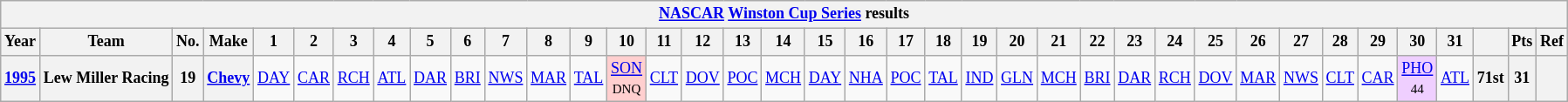<table class="wikitable" style="text-align:center; font-size:75%">
<tr>
<th colspan=45><a href='#'>NASCAR</a> <a href='#'>Winston Cup Series</a> results</th>
</tr>
<tr>
<th>Year</th>
<th>Team</th>
<th>No.</th>
<th>Make</th>
<th>1</th>
<th>2</th>
<th>3</th>
<th>4</th>
<th>5</th>
<th>6</th>
<th>7</th>
<th>8</th>
<th>9</th>
<th>10</th>
<th>11</th>
<th>12</th>
<th>13</th>
<th>14</th>
<th>15</th>
<th>16</th>
<th>17</th>
<th>18</th>
<th>19</th>
<th>20</th>
<th>21</th>
<th>22</th>
<th>23</th>
<th>24</th>
<th>25</th>
<th>26</th>
<th>27</th>
<th>28</th>
<th>29</th>
<th>30</th>
<th>31</th>
<th></th>
<th>Pts</th>
<th>Ref</th>
</tr>
<tr>
<th><a href='#'>1995</a></th>
<th>Lew Miller Racing</th>
<th>19</th>
<th><a href='#'>Chevy</a></th>
<td><a href='#'>DAY</a></td>
<td><a href='#'>CAR</a></td>
<td><a href='#'>RCH</a></td>
<td><a href='#'>ATL</a></td>
<td><a href='#'>DAR</a></td>
<td><a href='#'>BRI</a></td>
<td><a href='#'>NWS</a></td>
<td><a href='#'>MAR</a></td>
<td><a href='#'>TAL</a></td>
<td style="background:#FFCFCF;"><a href='#'>SON</a><br><small>DNQ</small></td>
<td><a href='#'>CLT</a></td>
<td><a href='#'>DOV</a></td>
<td><a href='#'>POC</a></td>
<td><a href='#'>MCH</a></td>
<td><a href='#'>DAY</a></td>
<td><a href='#'>NHA</a></td>
<td><a href='#'>POC</a></td>
<td><a href='#'>TAL</a></td>
<td><a href='#'>IND</a></td>
<td><a href='#'>GLN</a></td>
<td><a href='#'>MCH</a></td>
<td><a href='#'>BRI</a></td>
<td><a href='#'>DAR</a></td>
<td><a href='#'>RCH</a></td>
<td><a href='#'>DOV</a></td>
<td><a href='#'>MAR</a></td>
<td><a href='#'>NWS</a></td>
<td><a href='#'>CLT</a></td>
<td><a href='#'>CAR</a></td>
<td style="background:#EFCFFF;"><a href='#'>PHO</a><br><small>44</small></td>
<td><a href='#'>ATL</a></td>
<th>71st</th>
<th>31</th>
<th></th>
</tr>
</table>
